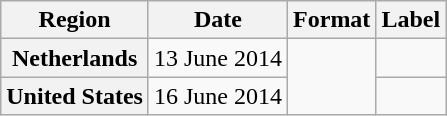<table class="wikitable plainrowheaders">
<tr>
<th scope="col">Region</th>
<th scope="col">Date</th>
<th scope="col">Format</th>
<th scope="col">Label</th>
</tr>
<tr>
<th scope="row">Netherlands</th>
<td>13 June 2014</td>
<td rowspan="2"></td>
<td></td>
</tr>
<tr>
<th scope="row">United States</th>
<td>16 June 2014</td>
<td></td>
</tr>
</table>
